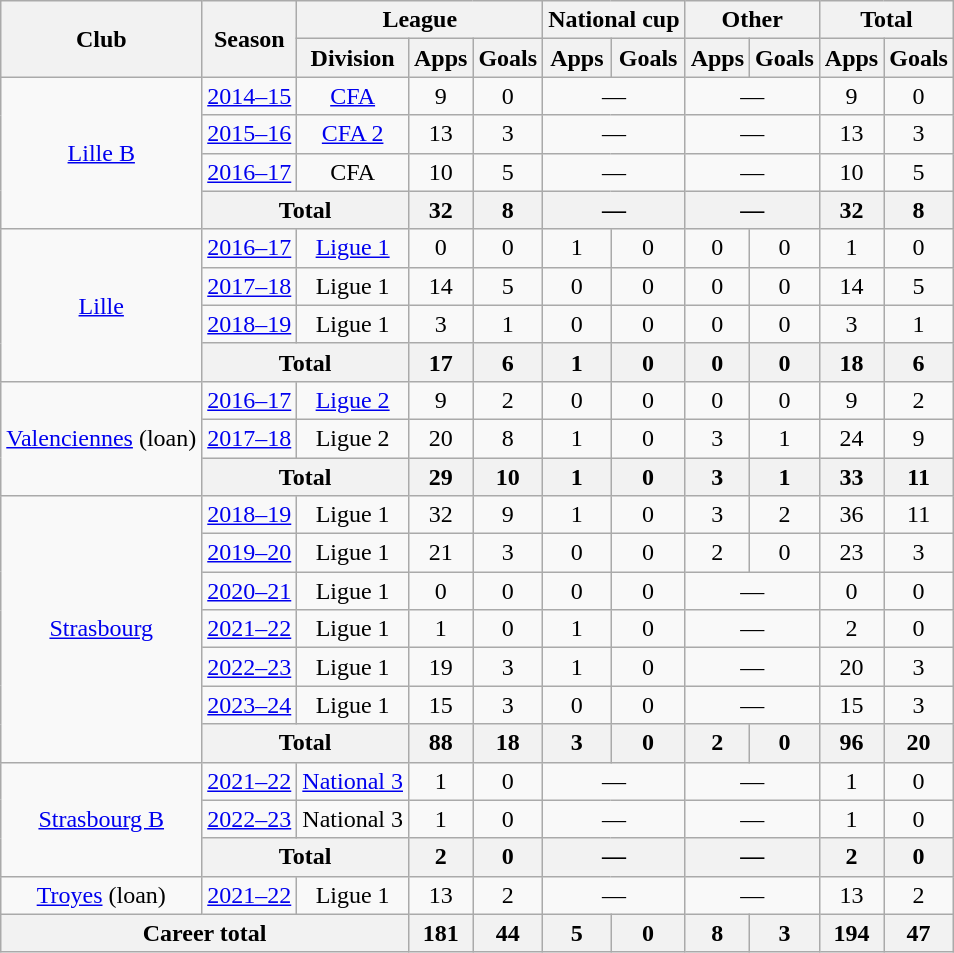<table class="wikitable" style="text-align: center">
<tr>
<th rowspan="2">Club</th>
<th rowspan="2">Season</th>
<th colspan="3">League</th>
<th colspan="2">National cup</th>
<th colspan="2">Other</th>
<th colspan="2">Total</th>
</tr>
<tr>
<th>Division</th>
<th>Apps</th>
<th>Goals</th>
<th>Apps</th>
<th>Goals</th>
<th>Apps</th>
<th>Goals</th>
<th>Apps</th>
<th>Goals</th>
</tr>
<tr>
<td rowspan="4"><a href='#'>Lille B</a></td>
<td><a href='#'>2014–15</a></td>
<td><a href='#'>CFA</a></td>
<td>9</td>
<td>0</td>
<td colspan="2">—</td>
<td colspan="2">—</td>
<td>9</td>
<td>0</td>
</tr>
<tr>
<td><a href='#'>2015–16</a></td>
<td><a href='#'>CFA 2</a></td>
<td>13</td>
<td>3</td>
<td colspan="2">—</td>
<td colspan="2">—</td>
<td>13</td>
<td>3</td>
</tr>
<tr>
<td><a href='#'>2016–17</a></td>
<td>CFA</td>
<td>10</td>
<td>5</td>
<td colspan="2">—</td>
<td colspan="2">—</td>
<td>10</td>
<td>5</td>
</tr>
<tr>
<th colspan="2">Total</th>
<th>32</th>
<th>8</th>
<th colspan="2">—</th>
<th colspan="2">—</th>
<th>32</th>
<th>8</th>
</tr>
<tr>
<td rowspan="4"><a href='#'>Lille</a></td>
<td><a href='#'>2016–17</a></td>
<td><a href='#'>Ligue 1</a></td>
<td>0</td>
<td>0</td>
<td>1</td>
<td>0</td>
<td>0</td>
<td>0</td>
<td>1</td>
<td>0</td>
</tr>
<tr>
<td><a href='#'>2017–18</a></td>
<td>Ligue 1</td>
<td>14</td>
<td>5</td>
<td>0</td>
<td>0</td>
<td>0</td>
<td>0</td>
<td>14</td>
<td>5</td>
</tr>
<tr>
<td><a href='#'>2018–19</a></td>
<td>Ligue 1</td>
<td>3</td>
<td>1</td>
<td>0</td>
<td>0</td>
<td>0</td>
<td>0</td>
<td>3</td>
<td>1</td>
</tr>
<tr>
<th colspan="2">Total</th>
<th>17</th>
<th>6</th>
<th>1</th>
<th>0</th>
<th>0</th>
<th>0</th>
<th>18</th>
<th>6</th>
</tr>
<tr>
<td rowspan="3"><a href='#'>Valenciennes</a> (loan)</td>
<td><a href='#'>2016–17</a></td>
<td><a href='#'>Ligue 2</a></td>
<td>9</td>
<td>2</td>
<td>0</td>
<td>0</td>
<td>0</td>
<td>0</td>
<td>9</td>
<td>2</td>
</tr>
<tr>
<td><a href='#'>2017–18</a></td>
<td>Ligue 2</td>
<td>20</td>
<td>8</td>
<td>1</td>
<td>0</td>
<td>3</td>
<td>1</td>
<td>24</td>
<td>9</td>
</tr>
<tr>
<th colspan="2">Total</th>
<th>29</th>
<th>10</th>
<th>1</th>
<th>0</th>
<th>3</th>
<th>1</th>
<th>33</th>
<th>11</th>
</tr>
<tr>
<td rowspan="7"><a href='#'>Strasbourg</a></td>
<td><a href='#'>2018–19</a></td>
<td>Ligue 1</td>
<td>32</td>
<td>9</td>
<td>1</td>
<td>0</td>
<td>3</td>
<td>2</td>
<td>36</td>
<td>11</td>
</tr>
<tr>
<td><a href='#'>2019–20</a></td>
<td>Ligue 1</td>
<td>21</td>
<td>3</td>
<td>0</td>
<td>0</td>
<td>2</td>
<td>0</td>
<td>23</td>
<td>3</td>
</tr>
<tr>
<td><a href='#'>2020–21</a></td>
<td>Ligue 1</td>
<td>0</td>
<td>0</td>
<td>0</td>
<td>0</td>
<td colspan="2">—</td>
<td>0</td>
<td>0</td>
</tr>
<tr>
<td><a href='#'>2021–22</a></td>
<td>Ligue 1</td>
<td>1</td>
<td>0</td>
<td>1</td>
<td>0</td>
<td colspan="2">—</td>
<td>2</td>
<td>0</td>
</tr>
<tr>
<td><a href='#'>2022–23</a></td>
<td>Ligue 1</td>
<td>19</td>
<td>3</td>
<td>1</td>
<td>0</td>
<td colspan="2">—</td>
<td>20</td>
<td>3</td>
</tr>
<tr>
<td><a href='#'>2023–24</a></td>
<td>Ligue 1</td>
<td>15</td>
<td>3</td>
<td>0</td>
<td>0</td>
<td colspan="2">—</td>
<td>15</td>
<td>3</td>
</tr>
<tr>
<th colspan="2">Total</th>
<th>88</th>
<th>18</th>
<th>3</th>
<th>0</th>
<th>2</th>
<th>0</th>
<th>96</th>
<th>20</th>
</tr>
<tr>
<td rowspan="3"><a href='#'>Strasbourg B</a></td>
<td><a href='#'>2021–22</a></td>
<td><a href='#'>National 3</a></td>
<td>1</td>
<td>0</td>
<td colspan="2">—</td>
<td colspan="2">—</td>
<td>1</td>
<td>0</td>
</tr>
<tr>
<td><a href='#'>2022–23</a></td>
<td>National 3</td>
<td>1</td>
<td>0</td>
<td colspan="2">—</td>
<td colspan="2">—</td>
<td>1</td>
<td>0</td>
</tr>
<tr>
<th colspan="2">Total</th>
<th>2</th>
<th>0</th>
<th colspan="2">—</th>
<th colspan="2">—</th>
<th>2</th>
<th>0</th>
</tr>
<tr>
<td><a href='#'>Troyes</a> (loan)</td>
<td><a href='#'>2021–22</a></td>
<td>Ligue 1</td>
<td>13</td>
<td>2</td>
<td colspan="2">—</td>
<td colspan="2">—</td>
<td>13</td>
<td>2</td>
</tr>
<tr>
<th colspan="3">Career total</th>
<th>181</th>
<th>44</th>
<th>5</th>
<th>0</th>
<th>8</th>
<th>3</th>
<th>194</th>
<th>47</th>
</tr>
</table>
